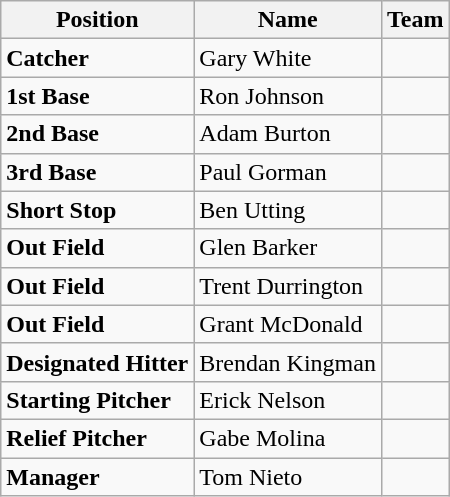<table class="wikitable">
<tr>
<th>Position</th>
<th>Name</th>
<th>Team</th>
</tr>
<tr>
<td><strong>Catcher</strong></td>
<td>Gary White</td>
<td></td>
</tr>
<tr>
<td><strong>1st Base</strong></td>
<td>Ron Johnson</td>
<td></td>
</tr>
<tr>
<td><strong>2nd Base</strong></td>
<td>Adam Burton</td>
<td></td>
</tr>
<tr>
<td><strong>3rd Base</strong></td>
<td>Paul Gorman</td>
<td></td>
</tr>
<tr>
<td><strong>Short Stop</strong></td>
<td>Ben Utting</td>
<td></td>
</tr>
<tr>
<td><strong>Out Field</strong></td>
<td>Glen Barker</td>
<td></td>
</tr>
<tr>
<td><strong>Out Field</strong></td>
<td>Trent Durrington</td>
<td></td>
</tr>
<tr>
<td><strong>Out Field</strong></td>
<td>Grant McDonald</td>
<td></td>
</tr>
<tr>
<td><strong>Designated Hitter</strong></td>
<td>Brendan Kingman</td>
<td></td>
</tr>
<tr>
<td><strong>Starting Pitcher</strong></td>
<td>Erick Nelson</td>
<td></td>
</tr>
<tr>
<td><strong>Relief Pitcher</strong></td>
<td>Gabe Molina</td>
<td></td>
</tr>
<tr>
<td><strong>Manager</strong></td>
<td>Tom Nieto</td>
<td></td>
</tr>
</table>
